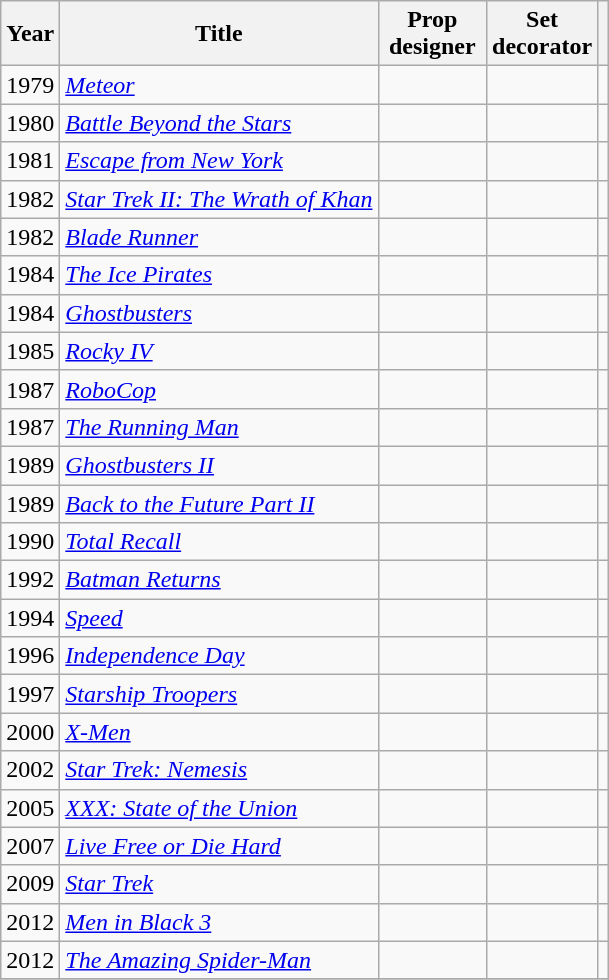<table class="wikitable sortable">
<tr>
<th>Year</th>
<th>Title</th>
<th width="65">Prop designer</th>
<th width="65">Set decorator</th>
<th class=unsortable></th>
</tr>
<tr>
<td>1979</td>
<td><em><a href='#'>Meteor</a></em></td>
<td></td>
<td></td>
<td></td>
</tr>
<tr>
<td>1980</td>
<td><em><a href='#'>Battle Beyond the Stars</a></em></td>
<td></td>
<td></td>
<td></td>
</tr>
<tr>
<td>1981</td>
<td><em><a href='#'>Escape from New York</a></em></td>
<td></td>
<td></td>
<td></td>
</tr>
<tr>
<td>1982</td>
<td><em><a href='#'>Star Trek II: The Wrath of Khan</a></em></td>
<td></td>
<td></td>
<td></td>
</tr>
<tr>
<td>1982</td>
<td><em><a href='#'>Blade Runner</a></em></td>
<td></td>
<td></td>
<td></td>
</tr>
<tr>
<td>1984</td>
<td><em><a href='#'>The Ice Pirates</a></em></td>
<td></td>
<td></td>
<td></td>
</tr>
<tr>
<td>1984</td>
<td><em><a href='#'>Ghostbusters</a></em></td>
<td></td>
<td></td>
<td></td>
</tr>
<tr>
<td>1985</td>
<td><em><a href='#'>Rocky IV</a></em></td>
<td></td>
<td></td>
<td></td>
</tr>
<tr>
<td>1987</td>
<td><em><a href='#'>RoboCop</a></em></td>
<td></td>
<td></td>
<td></td>
</tr>
<tr>
<td>1987</td>
<td><em><a href='#'>The Running Man</a></em></td>
<td></td>
<td></td>
<td></td>
</tr>
<tr>
<td>1989</td>
<td><em><a href='#'>Ghostbusters II</a></em></td>
<td></td>
<td></td>
<td></td>
</tr>
<tr>
<td>1989</td>
<td><em><a href='#'>Back to the Future Part II</a></em></td>
<td></td>
<td></td>
<td></td>
</tr>
<tr>
<td>1990</td>
<td><em><a href='#'>Total Recall</a></em></td>
<td></td>
<td></td>
<td></td>
</tr>
<tr>
<td>1992</td>
<td><em><a href='#'>Batman Returns</a></em></td>
<td></td>
<td></td>
<td></td>
</tr>
<tr>
<td>1994</td>
<td><em><a href='#'>Speed</a></em></td>
<td></td>
<td></td>
<td></td>
</tr>
<tr>
<td>1996</td>
<td><em><a href='#'>Independence Day</a></em></td>
<td></td>
<td></td>
<td></td>
</tr>
<tr>
<td>1997</td>
<td><em><a href='#'>Starship Troopers</a></em></td>
<td></td>
<td></td>
<td></td>
</tr>
<tr>
<td>2000</td>
<td><em><a href='#'>X-Men</a></em></td>
<td></td>
<td></td>
<td></td>
</tr>
<tr>
<td>2002</td>
<td><em><a href='#'>Star Trek: Nemesis</a></em></td>
<td></td>
<td></td>
<td></td>
</tr>
<tr>
<td>2005</td>
<td><em><a href='#'>XXX: State of the Union</a></em></td>
<td></td>
<td></td>
<td></td>
</tr>
<tr>
<td>2007</td>
<td><em><a href='#'>Live Free or Die Hard</a></em></td>
<td></td>
<td></td>
<td></td>
</tr>
<tr>
<td>2009</td>
<td><em><a href='#'>Star Trek</a></em></td>
<td></td>
<td></td>
<td></td>
</tr>
<tr>
<td>2012</td>
<td><em><a href='#'>Men in Black 3</a></em></td>
<td></td>
<td></td>
<td></td>
</tr>
<tr>
<td>2012</td>
<td><em><a href='#'>The Amazing Spider-Man</a></em></td>
<td></td>
<td></td>
<td></td>
</tr>
<tr>
</tr>
</table>
